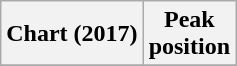<table class="wikitable plainrowheaders" style="text-align:center">
<tr>
<th scope="col">Chart (2017)</th>
<th scope="col">Peak<br>position</th>
</tr>
<tr>
</tr>
</table>
